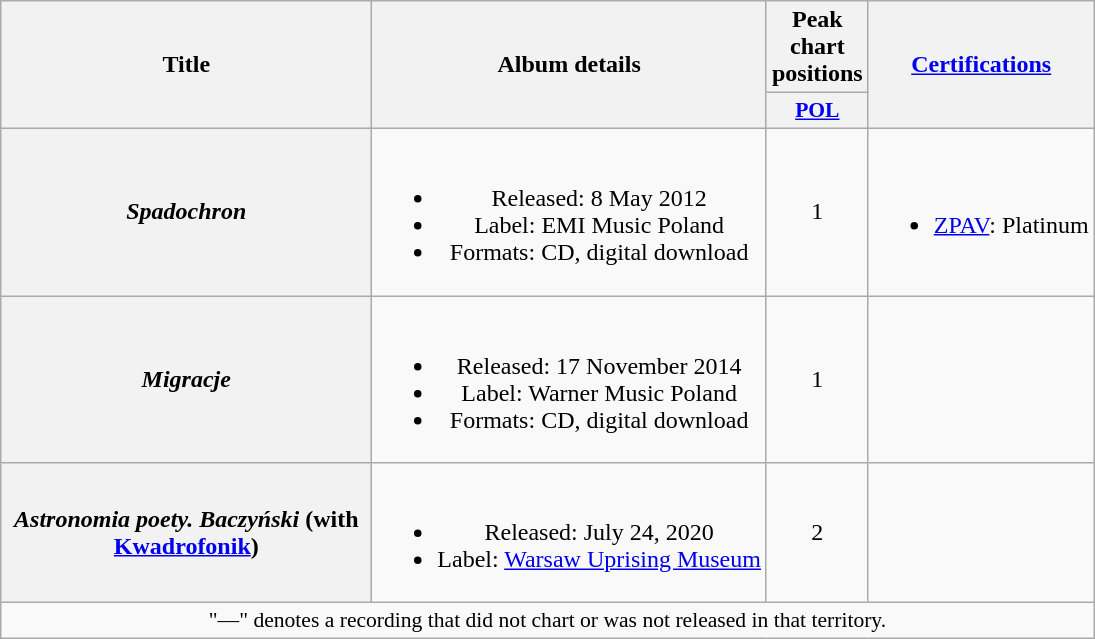<table class="wikitable plainrowheaders" style="text-align:center;">
<tr>
<th scope="col" rowspan="2" style="width:15em;">Title</th>
<th scope="col" rowspan="2">Album details</th>
<th scope="col" colspan="1">Peak chart positions</th>
<th scope="col" rowspan="2"><a href='#'>Certifications</a></th>
</tr>
<tr>
<th scope="col" style="width:3em;font-size:90%;"><a href='#'>POL</a><br></th>
</tr>
<tr>
<th scope="row"><em>Spadochron</em></th>
<td><br><ul><li>Released: 8 May 2012</li><li>Label: EMI Music Poland</li><li>Formats: CD, digital download</li></ul></td>
<td>1</td>
<td><br><ul><li><a href='#'>ZPAV</a>: Platinum</li></ul></td>
</tr>
<tr>
<th scope="row"><em>Migracje</em></th>
<td><br><ul><li>Released: 17 November 2014</li><li>Label: Warner Music Poland</li><li>Formats: CD, digital download</li></ul></td>
<td>1</td>
<td></td>
</tr>
<tr>
<th scope="row"><em>Astronomia poety. Baczyński</em> (with <a href='#'>Kwadrofonik</a>)</th>
<td><br><ul><li>Released: July 24, 2020</li><li>Label: <a href='#'>Warsaw Uprising Museum</a></li></ul></td>
<td>2</td>
<td></td>
</tr>
<tr>
<td colspan="20" style="font-size:90%">"—" denotes a recording that did not chart or was not released in that territory.</td>
</tr>
</table>
